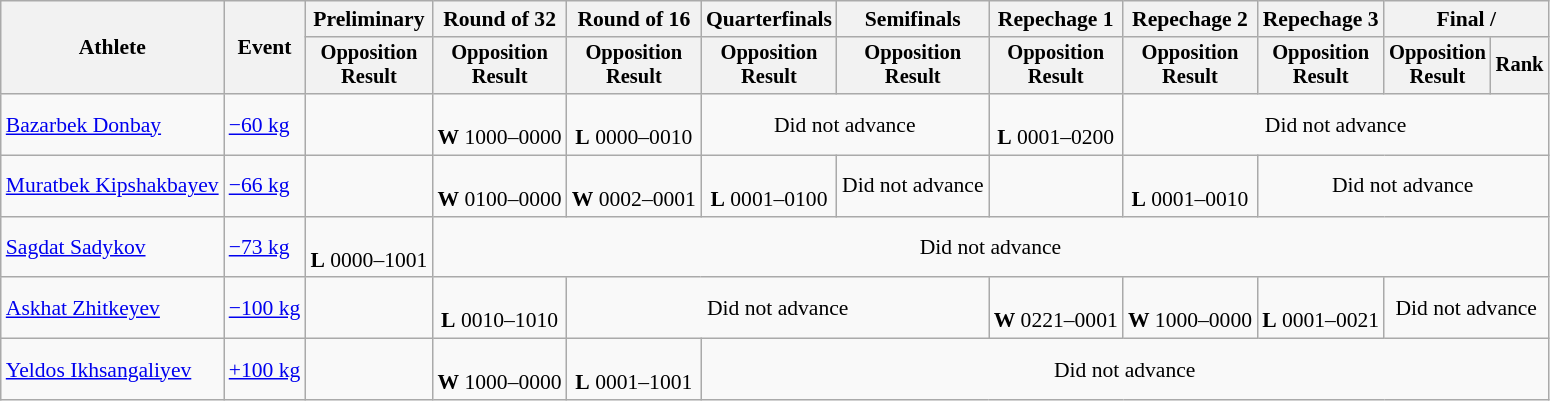<table class="wikitable" style="font-size:90%">
<tr>
<th rowspan="2">Athlete</th>
<th rowspan="2">Event</th>
<th>Preliminary</th>
<th>Round of 32</th>
<th>Round of 16</th>
<th>Quarterfinals</th>
<th>Semifinals</th>
<th>Repechage 1</th>
<th>Repechage 2</th>
<th>Repechage 3</th>
<th colspan=2>Final / </th>
</tr>
<tr style="font-size:95%">
<th>Opposition<br>Result</th>
<th>Opposition<br>Result</th>
<th>Opposition<br>Result</th>
<th>Opposition<br>Result</th>
<th>Opposition<br>Result</th>
<th>Opposition<br>Result</th>
<th>Opposition<br>Result</th>
<th>Opposition<br>Result</th>
<th>Opposition<br>Result</th>
<th>Rank</th>
</tr>
<tr align=center>
<td align=left><a href='#'>Bazarbek Donbay</a></td>
<td align=left><a href='#'>−60 kg</a></td>
<td></td>
<td><br><strong>W</strong> 1000–0000</td>
<td><br><strong>L</strong> 0000–0010</td>
<td colspan=2>Did not advance</td>
<td><br><strong>L</strong> 0001–0200</td>
<td colspan=4>Did not advance</td>
</tr>
<tr align=center>
<td align=left><a href='#'>Muratbek Kipshakbayev</a></td>
<td align=left><a href='#'>−66 kg</a></td>
<td></td>
<td><br><strong>W</strong> 0100–0000</td>
<td><br><strong>W</strong> 0002–0001</td>
<td><br><strong>L</strong> 0001–0100</td>
<td>Did not advance</td>
<td></td>
<td><br><strong>L</strong> 0001–0010</td>
<td colspan=3>Did not advance</td>
</tr>
<tr align=center>
<td align=left><a href='#'>Sagdat Sadykov</a></td>
<td align=left><a href='#'>−73 kg</a></td>
<td><br><strong>L</strong> 0000–1001</td>
<td colspan=9>Did not advance</td>
</tr>
<tr align=center>
<td align=left><a href='#'>Askhat Zhitkeyev</a></td>
<td align=left><a href='#'>−100 kg</a></td>
<td></td>
<td><br><strong>L</strong> 0010–1010</td>
<td colspan=3>Did not advance</td>
<td><br><strong>W</strong> 0221–0001</td>
<td><br><strong>W</strong> 1000–0000</td>
<td><br><strong>L</strong> 0001–0021</td>
<td colspan=2>Did not advance</td>
</tr>
<tr align=center>
<td align=left><a href='#'>Yeldos Ikhsangaliyev</a></td>
<td align=left><a href='#'>+100 kg</a></td>
<td></td>
<td><br><strong>W</strong> 1000–0000</td>
<td><br><strong>L</strong> 0001–1001</td>
<td colspan=8>Did not advance</td>
</tr>
</table>
